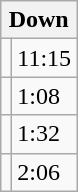<table class="wikitable" style="float: left; clear: left; margin: 1em;">
<tr>
<th colspan=2>Down</th>
</tr>
<tr>
<td></td>
<td>11:15</td>
</tr>
<tr>
<td></td>
<td>1:08</td>
</tr>
<tr>
<td></td>
<td>1:32</td>
</tr>
<tr>
<td></td>
<td>2:06</td>
</tr>
</table>
